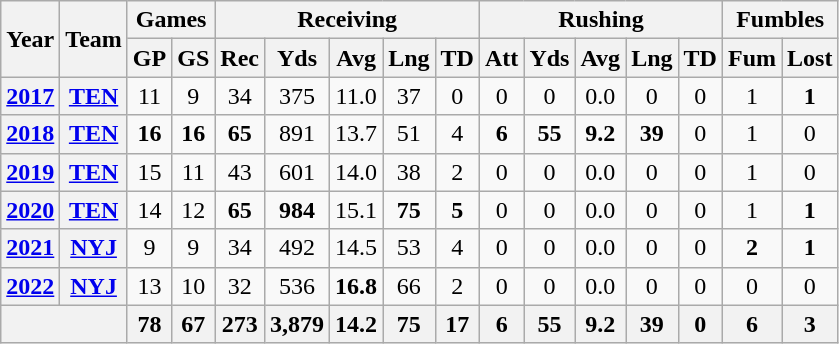<table class=wikitable style="text-align:center;">
<tr>
<th rowspan="2">Year</th>
<th rowspan="2">Team</th>
<th colspan="2">Games</th>
<th colspan="5">Receiving</th>
<th colspan="5">Rushing</th>
<th colspan="2">Fumbles</th>
</tr>
<tr>
<th>GP</th>
<th>GS</th>
<th>Rec</th>
<th>Yds</th>
<th>Avg</th>
<th>Lng</th>
<th>TD</th>
<th>Att</th>
<th>Yds</th>
<th>Avg</th>
<th>Lng</th>
<th>TD</th>
<th>Fum</th>
<th>Lost</th>
</tr>
<tr>
<th><a href='#'>2017</a></th>
<th><a href='#'>TEN</a></th>
<td>11</td>
<td>9</td>
<td>34</td>
<td>375</td>
<td>11.0</td>
<td>37</td>
<td>0</td>
<td>0</td>
<td>0</td>
<td>0.0</td>
<td>0</td>
<td>0</td>
<td>1</td>
<td><strong>1</strong></td>
</tr>
<tr>
<th><a href='#'>2018</a></th>
<th><a href='#'>TEN</a></th>
<td><strong>16</strong></td>
<td><strong>16</strong></td>
<td><strong>65</strong></td>
<td>891</td>
<td>13.7</td>
<td>51</td>
<td>4</td>
<td><strong>6</strong></td>
<td><strong>55</strong></td>
<td><strong>9.2</strong></td>
<td><strong>39</strong></td>
<td>0</td>
<td>1</td>
<td>0</td>
</tr>
<tr>
<th><a href='#'>2019</a></th>
<th><a href='#'>TEN</a></th>
<td>15</td>
<td>11</td>
<td>43</td>
<td>601</td>
<td>14.0</td>
<td>38</td>
<td>2</td>
<td>0</td>
<td>0</td>
<td>0.0</td>
<td>0</td>
<td>0</td>
<td>1</td>
<td>0</td>
</tr>
<tr>
<th><a href='#'>2020</a></th>
<th><a href='#'>TEN</a></th>
<td>14</td>
<td>12</td>
<td><strong>65</strong></td>
<td><strong>984</strong></td>
<td>15.1</td>
<td><strong>75</strong></td>
<td><strong>5</strong></td>
<td>0</td>
<td>0</td>
<td>0.0</td>
<td>0</td>
<td>0</td>
<td>1</td>
<td><strong>1</strong></td>
</tr>
<tr>
<th><a href='#'>2021</a></th>
<th><a href='#'>NYJ</a></th>
<td>9</td>
<td>9</td>
<td>34</td>
<td>492</td>
<td>14.5</td>
<td>53</td>
<td>4</td>
<td>0</td>
<td>0</td>
<td>0.0</td>
<td>0</td>
<td>0</td>
<td><strong>2</strong></td>
<td><strong>1</strong></td>
</tr>
<tr>
<th><a href='#'>2022</a></th>
<th><a href='#'>NYJ</a></th>
<td>13</td>
<td>10</td>
<td>32</td>
<td>536</td>
<td><strong>16.8</strong></td>
<td>66</td>
<td>2</td>
<td>0</td>
<td>0</td>
<td>0.0</td>
<td>0</td>
<td>0</td>
<td>0</td>
<td>0</td>
</tr>
<tr>
<th colspan="2"></th>
<th>78</th>
<th>67</th>
<th>273</th>
<th>3,879</th>
<th>14.2</th>
<th>75</th>
<th>17</th>
<th>6</th>
<th>55</th>
<th>9.2</th>
<th>39</th>
<th>0</th>
<th>6</th>
<th>3</th>
</tr>
</table>
